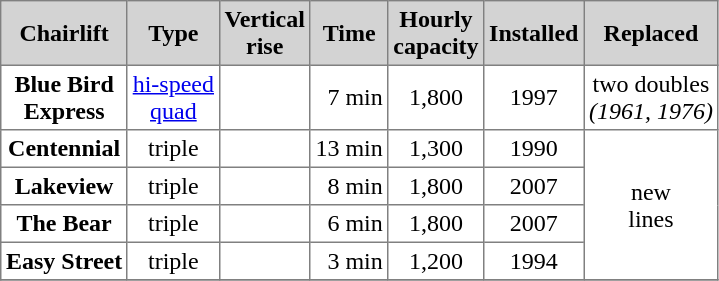<table class="toccolours" border="1" cellpadding="3" style="border-collapse:collapse">
<tr bgcolor=lightgrey>
<th>Chairlift</th>
<th>Type</th>
<th>Vertical<br>rise</th>
<th>Time</th>
<th>Hourly<br>capacity</th>
<th>Installed</th>
<th>Replaced</th>
</tr>
<tr>
<td align=center><strong>Blue Bird<br>Express</strong></td>
<td align=center><a href='#'>hi-speed<br>quad</a></td>
<td align=right></td>
<td align=right>7 min</td>
<td align=center>1,800</td>
<td align=center>1997</td>
<td align=center>two doubles<br><em>(1961, 1976)</em></td>
</tr>
<tr>
<td align=center><strong>Centennial</strong></td>
<td align=center>triple</td>
<td align=right></td>
<td align=right>13 min</td>
<td align=center>1,300</td>
<td align=center>1990</td>
<td align=center rowspan=4>new<br>lines</td>
</tr>
<tr>
<td align=center><strong>Lakeview</strong></td>
<td align=center>triple</td>
<td align=right></td>
<td align=right>8 min</td>
<td align=center>1,800</td>
<td align=center>2007</td>
</tr>
<tr>
<td align=center><strong>The Bear</strong></td>
<td align=center>triple</td>
<td align=right></td>
<td align=right>6 min</td>
<td align=center>1,800</td>
<td align=center>2007</td>
</tr>
<tr>
<td align=center><strong>Easy Street</strong></td>
<td align=center>triple</td>
<td align=right></td>
<td align=right>3 min</td>
<td align=center>1,200</td>
<td align=center>1994</td>
</tr>
<tr>
</tr>
</table>
